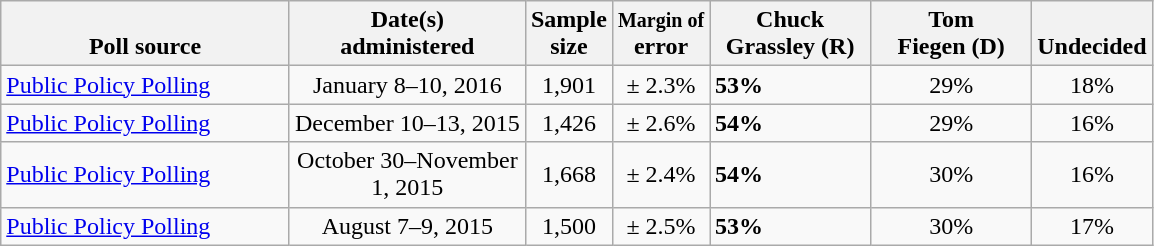<table class="wikitable">
<tr valign= bottom>
<th style="width:185px;">Poll source</th>
<th style="width:150px;">Date(s)<br>administered</th>
<th class=small>Sample<br>size</th>
<th class=small><small>Margin of</small><br>error</th>
<th style="width:100px;">Chuck<br>Grassley (R)</th>
<th style="width:100px;">Tom<br>Fiegen (D)</th>
<th>Undecided</th>
</tr>
<tr>
<td><a href='#'>Public Policy Polling</a></td>
<td align=center>January 8–10, 2016</td>
<td align=center>1,901</td>
<td align=center>± 2.3%</td>
<td><strong>53%</strong></td>
<td align=center>29%</td>
<td align=center>18%</td>
</tr>
<tr>
<td><a href='#'>Public Policy Polling</a></td>
<td align=center>December 10–13, 2015</td>
<td align=center>1,426</td>
<td align=center>± 2.6%</td>
<td><strong>54%</strong></td>
<td align=center>29%</td>
<td align=center>16%</td>
</tr>
<tr>
<td><a href='#'>Public Policy Polling</a></td>
<td align=center>October 30–November 1, 2015</td>
<td align=center>1,668</td>
<td align=center>± 2.4%</td>
<td><strong>54%</strong></td>
<td align=center>30%</td>
<td align=center>16%</td>
</tr>
<tr>
<td><a href='#'>Public Policy Polling</a></td>
<td align=center>August 7–9, 2015</td>
<td align=center>1,500</td>
<td align=center>± 2.5%</td>
<td><strong>53%</strong></td>
<td align=center>30%</td>
<td align=center>17%</td>
</tr>
</table>
